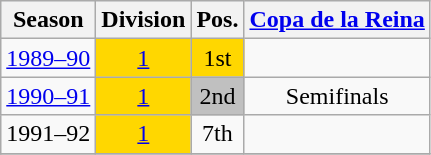<table class="wikitable" style="text-align:center">
<tr style="background:#f0f6fa;">
<th>Season</th>
<th>Division</th>
<th>Pos.</th>
<th><a href='#'>Copa de la Reina</a></th>
</tr>
<tr>
<td><a href='#'>1989–90</a></td>
<td bgcolor=gold><a href='#'>1</a></td>
<td bgcolor=gold>1st</td>
<td></td>
</tr>
<tr>
<td><a href='#'>1990–91</a></td>
<td bgcolor=gold><a href='#'>1</a></td>
<td bgcolor=silver>2nd</td>
<td>Semifinals</td>
</tr>
<tr>
<td>1991–92</td>
<td bgcolor=gold><a href='#'>1</a></td>
<td>7th</td>
<td></td>
</tr>
<tr>
</tr>
</table>
